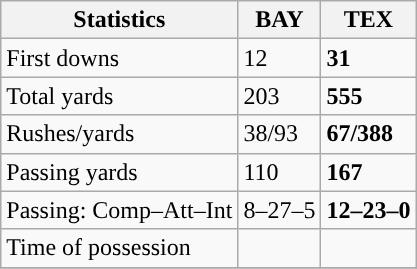<table class="wikitable" style="float: left;">
<tr>
<th>Statistics</th>
<th>BAY</th>
<th>TEX</th>
</tr>
<tr>
<td>First downs</td>
<td>12</td>
<td><strong>31</strong></td>
</tr>
<tr>
<td>Total yards</td>
<td>203</td>
<td><strong>555</strong></td>
</tr>
<tr>
<td>Rushes/yards</td>
<td>38/93</td>
<td><strong>67/388</strong></td>
</tr>
<tr>
<td>Passing yards</td>
<td>110</td>
<td><strong>167</strong></td>
</tr>
<tr>
<td>Passing: Comp–Att–Int</td>
<td>8–27–5</td>
<td><strong>12–23–0</strong></td>
</tr>
<tr>
<td>Time of possession</td>
<td></td>
<td></td>
</tr>
<tr>
</tr>
</table>
